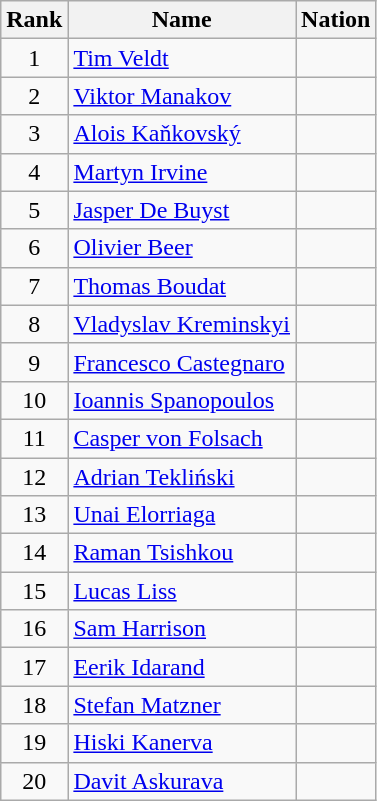<table class="wikitable sortable" style="text-align:center">
<tr>
<th>Rank</th>
<th>Name</th>
<th>Nation</th>
</tr>
<tr>
<td>1</td>
<td align=left><a href='#'>Tim Veldt</a></td>
<td align=left></td>
</tr>
<tr>
<td>2</td>
<td align=left><a href='#'>Viktor Manakov</a></td>
<td align=left></td>
</tr>
<tr>
<td>3</td>
<td align=left><a href='#'>Alois Kaňkovský</a></td>
<td align=left></td>
</tr>
<tr>
<td>4</td>
<td align=left><a href='#'>Martyn Irvine</a></td>
<td align=left></td>
</tr>
<tr>
<td>5</td>
<td align=left><a href='#'>Jasper De Buyst</a></td>
<td align=left></td>
</tr>
<tr>
<td>6</td>
<td align=left><a href='#'>Olivier Beer</a></td>
<td align=left></td>
</tr>
<tr>
<td>7</td>
<td align=left><a href='#'>Thomas Boudat</a></td>
<td align=left></td>
</tr>
<tr>
<td>8</td>
<td align=left><a href='#'>Vladyslav Kreminskyi</a></td>
<td align=left></td>
</tr>
<tr>
<td>9</td>
<td align=left><a href='#'>Francesco Castegnaro</a></td>
<td align=left></td>
</tr>
<tr>
<td>10</td>
<td align=left><a href='#'>Ioannis Spanopoulos</a></td>
<td align=left></td>
</tr>
<tr>
<td>11</td>
<td align=left><a href='#'>Casper von Folsach</a></td>
<td align=left></td>
</tr>
<tr>
<td>12</td>
<td align=left><a href='#'>Adrian Tekliński</a></td>
<td align=left></td>
</tr>
<tr>
<td>13</td>
<td align=left><a href='#'>Unai Elorriaga</a></td>
<td align=left></td>
</tr>
<tr>
<td>14</td>
<td align=left><a href='#'>Raman Tsishkou</a></td>
<td align=left></td>
</tr>
<tr>
<td>15</td>
<td align=left><a href='#'>Lucas Liss</a></td>
<td align=left></td>
</tr>
<tr>
<td>16</td>
<td align=left><a href='#'>Sam Harrison</a></td>
<td align=left></td>
</tr>
<tr>
<td>17</td>
<td align=left><a href='#'>Eerik Idarand</a></td>
<td align=left></td>
</tr>
<tr>
<td>18</td>
<td align=left><a href='#'>Stefan Matzner</a></td>
<td align=left></td>
</tr>
<tr>
<td>19</td>
<td align=left><a href='#'>Hiski Kanerva</a></td>
<td align=left></td>
</tr>
<tr>
<td>20</td>
<td align=left><a href='#'>Davit Askurava</a></td>
<td align=left></td>
</tr>
</table>
